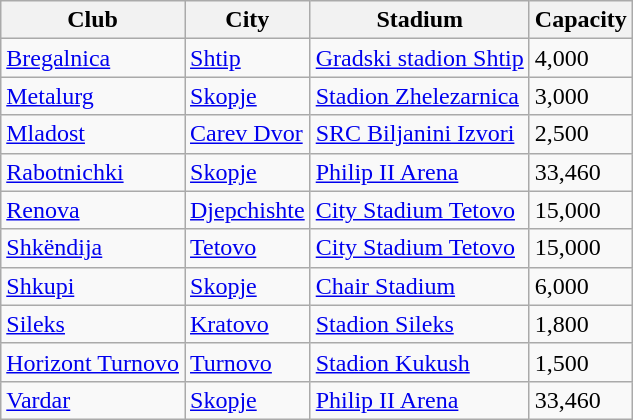<table class="wikitable sortable">
<tr>
<th>Club</th>
<th>City</th>
<th>Stadium</th>
<th>Capacity</th>
</tr>
<tr>
<td><a href='#'>Bregalnica</a></td>
<td><a href='#'>Shtip</a></td>
<td><a href='#'>Gradski stadion Shtip</a></td>
<td>4,000</td>
</tr>
<tr>
<td><a href='#'>Metalurg</a></td>
<td><a href='#'>Skopje</a></td>
<td><a href='#'>Stadion Zhelezarnica</a></td>
<td>3,000</td>
</tr>
<tr>
<td><a href='#'>Mladost</a></td>
<td><a href='#'>Carev Dvor</a></td>
<td><a href='#'>SRC Biljanini Izvori</a></td>
<td>2,500</td>
</tr>
<tr>
<td><a href='#'>Rabotnichki</a></td>
<td><a href='#'>Skopje</a></td>
<td><a href='#'>Philip II Arena</a></td>
<td>33,460</td>
</tr>
<tr>
<td><a href='#'>Renova</a></td>
<td><a href='#'>Djepchishte</a></td>
<td><a href='#'>City Stadium Tetovo</a></td>
<td>15,000</td>
</tr>
<tr>
<td><a href='#'>Shkëndija</a></td>
<td><a href='#'>Tetovo</a></td>
<td><a href='#'>City Stadium Tetovo</a></td>
<td>15,000</td>
</tr>
<tr>
<td><a href='#'>Shkupi</a></td>
<td><a href='#'>Skopje</a></td>
<td><a href='#'>Chair Stadium</a></td>
<td>6,000</td>
</tr>
<tr>
<td><a href='#'>Sileks</a></td>
<td><a href='#'>Kratovo</a></td>
<td><a href='#'>Stadion Sileks</a></td>
<td>1,800</td>
</tr>
<tr>
<td><a href='#'>Horizont Turnovo</a></td>
<td><a href='#'>Turnovo</a></td>
<td><a href='#'>Stadion Kukush</a></td>
<td>1,500</td>
</tr>
<tr>
<td><a href='#'>Vardar</a></td>
<td><a href='#'>Skopje</a></td>
<td><a href='#'>Philip II Arena</a></td>
<td>33,460</td>
</tr>
</table>
